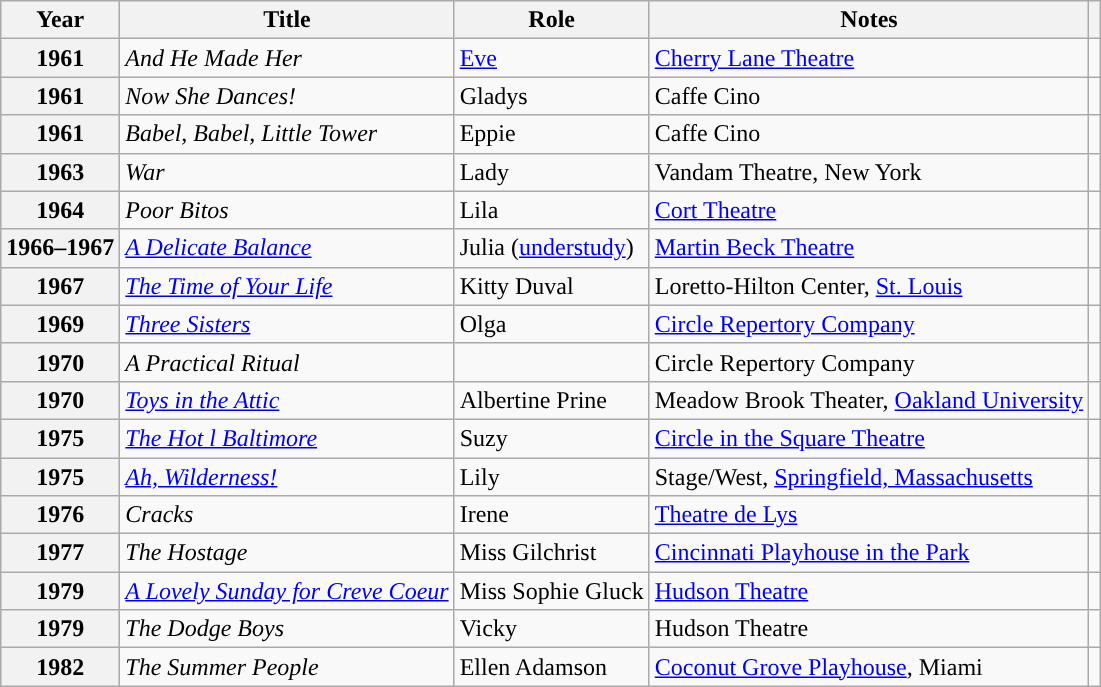<table class="wikitable plainrowheaders sortable" style="margin-right: 0;">
<tr>
<th scope="col">Year</th>
<th scope="col">Title</th>
<th scope="col">Role</th>
<th scope="col" class="unsortable">Notes</th>
<th scope="col" class="unsortable"></th>
</tr>
<tr>
<th scope="row">1961</th>
<td><em>And He Made Her</em></td>
<td><a href='#'>Eve</a></td>
<td><a href='#'>Cherry Lane Theatre</a></td>
<td style="text-align:center;"></td>
</tr>
<tr>
<th scope="row">1961</th>
<td><em>Now She Dances!</em></td>
<td>Gladys</td>
<td>Caffe Cino</td>
<td style="text-align:center;"></td>
</tr>
<tr>
<th scope="row">1961</th>
<td><em>Babel, Babel, Little Tower</em></td>
<td>Eppie</td>
<td>Caffe Cino</td>
<td style="text-align:center;"></td>
</tr>
<tr>
<th scope="row">1963</th>
<td><em>War</em></td>
<td>Lady</td>
<td>Vandam Theatre, New York</td>
<td style="text-align:center;"></td>
</tr>
<tr>
<th scope="row">1964</th>
<td><em>Poor Bitos</em></td>
<td>Lila</td>
<td><a href='#'>Cort Theatre</a></td>
<td style="text-align:center;"></td>
</tr>
<tr>
<th scope="row">1966–1967</th>
<td><em><a href='#'>A Delicate Balance</a></em></td>
<td>Julia (<a href='#'>understudy</a>)</td>
<td><a href='#'>Martin Beck Theatre</a></td>
<td style="text-align:center;"></td>
</tr>
<tr>
<th scope="row">1967</th>
<td><em><a href='#'>The Time of Your Life</a></em></td>
<td>Kitty Duval</td>
<td>Loretto-Hilton Center, <a href='#'>St. Louis</a></td>
<td style="text-align:center;"></td>
</tr>
<tr>
<th scope="row">1969</th>
<td><em><a href='#'>Three Sisters</a></em></td>
<td>Olga</td>
<td><a href='#'>Circle Repertory Company</a></td>
<td style="text-align:center;"></td>
</tr>
<tr>
<th scope="row">1970</th>
<td><em>A Practical Ritual</em></td>
<td></td>
<td>Circle Repertory Company</td>
<td style="text-align:center;"></td>
</tr>
<tr>
<th scope="row">1970</th>
<td><em><a href='#'>Toys in the Attic</a></em></td>
<td>Albertine Prine</td>
<td>Meadow Brook Theater, <a href='#'>Oakland University</a></td>
<td style="text-align:center;"></td>
</tr>
<tr>
<th scope="row">1975</th>
<td><em><a href='#'>The Hot l Baltimore</a></em></td>
<td>Suzy</td>
<td><a href='#'>Circle in the Square Theatre</a></td>
<td style="text-align:center;"></td>
</tr>
<tr>
<th scope="row">1975</th>
<td><em><a href='#'>Ah, Wilderness!</a></em></td>
<td>Lily</td>
<td>Stage/West, <a href='#'>Springfield, Massachusetts</a></td>
<td style="text-align:center;"></td>
</tr>
<tr>
<th scope="row">1976</th>
<td><em>Cracks</em></td>
<td>Irene</td>
<td><a href='#'>Theatre de Lys</a></td>
<td style="text-align:center;"></td>
</tr>
<tr>
<th scope="row">1977</th>
<td><em>The Hostage</em></td>
<td>Miss Gilchrist</td>
<td><a href='#'>Cincinnati Playhouse in the Park</a></td>
<td style="text-align:center;"></td>
</tr>
<tr>
<th scope="row">1979</th>
<td><em><a href='#'>A Lovely Sunday for Creve Coeur</a></em></td>
<td>Miss Sophie Gluck</td>
<td><a href='#'>Hudson Theatre</a></td>
<td style="text-align:center;"></td>
</tr>
<tr>
<th scope="row">1979</th>
<td><em>The Dodge Boys</em></td>
<td>Vicky</td>
<td>Hudson Theatre</td>
<td style="text-align:center;"></td>
</tr>
<tr>
<th scope="row">1982</th>
<td><em>The Summer People</em></td>
<td>Ellen Adamson</td>
<td><a href='#'>Coconut Grove Playhouse</a>, Miami</td>
<td style="text-align:center;"></td>
</tr>
</table>
